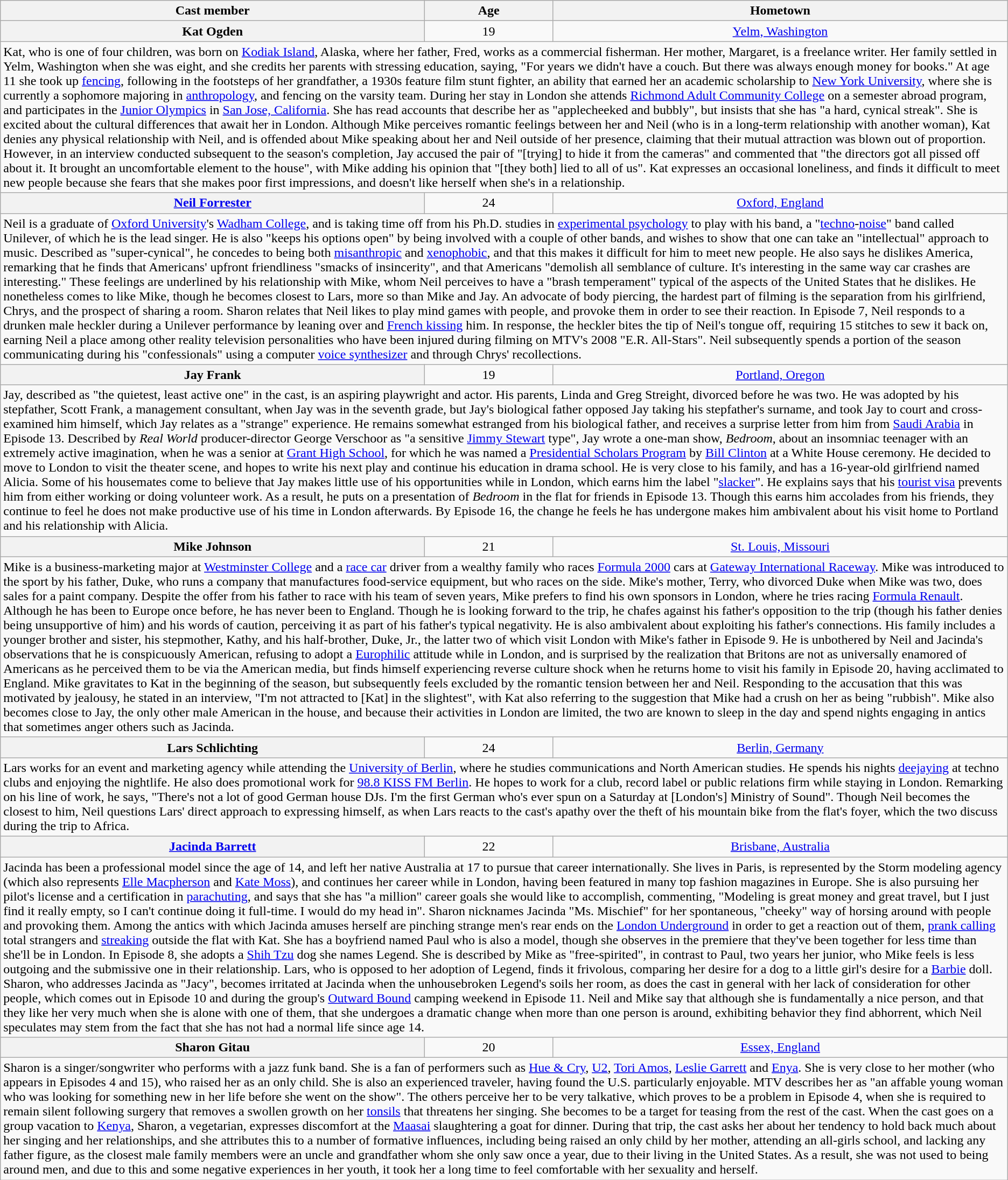<table class="wikitable sortable" style="text-align:center;">
<tr>
<th scope="col">Cast member</th>
<th scope="col">Age</th>
<th scope="col">Hometown</th>
</tr>
<tr>
<th scope="row">Kat Ogden</th>
<td>19</td>
<td><a href='#'>Yelm, Washington</a></td>
</tr>
<tr class="expand-child">
<td colspan="3" align="left">Kat, who is one of four children, was born on <a href='#'>Kodiak Island</a>, Alaska, where her father, Fred, works as a commercial fisherman. Her mother, Margaret, is a freelance writer. Her family settled in Yelm, Washington when she was eight, and she credits her parents with stressing education, saying, "For years we didn't have a couch. But there was always enough money for books." At age 11 she took up <a href='#'>fencing</a>, following in the footsteps of her grandfather, a 1930s feature film stunt fighter, an ability that earned her an academic scholarship to <a href='#'>New York University</a>, where she is currently a sophomore majoring in <a href='#'>anthropology</a>, and fencing on the varsity team. During her stay in London she attends <a href='#'>Richmond Adult Community College</a> on a semester abroad program, and participates in the <a href='#'>Junior Olympics</a> in <a href='#'>San Jose, California</a>. She has read accounts that describe her as "applecheeked and bubbly", but insists that she has "a hard, cynical streak". She is excited about the cultural differences that await her in London. Although Mike perceives romantic feelings between her and Neil (who is in a long-term relationship with another woman), Kat denies any physical relationship with Neil, and is offended about Mike speaking about her and Neil outside of her presence, claiming that their mutual attraction was blown out of proportion. However, in an interview conducted subsequent to the season's completion, Jay accused the pair of "[trying] to hide it from the cameras" and commented that "the directors got all pissed off about it. It brought an uncomfortable element to the house", with Mike adding his opinion that "[they both] lied to all of us". Kat expresses an occasional loneliness, and finds it difficult to meet new people because she fears that she makes poor first impressions, and doesn't like herself when she's in a relationship.</td>
</tr>
<tr>
<th scope="row"><a href='#'>Neil Forrester</a></th>
<td>24</td>
<td><a href='#'>Oxford, England</a></td>
</tr>
<tr class="expand-child">
<td colspan="3" align="left">Neil is a graduate of <a href='#'>Oxford University</a>'s <a href='#'>Wadham College</a>, and is taking time off from his Ph.D. studies in <a href='#'>experimental psychology</a> to play with his band, a "<a href='#'>techno</a>-<a href='#'>noise</a>" band called Unilever, of which he is the lead singer. He is also "keeps his options open" by being involved with a couple of other bands, and wishes to show that one can take an "intellectual" approach to music. Described as "super-cynical", he concedes to being both <a href='#'>misanthropic</a> and <a href='#'>xenophobic</a>, and that this makes it difficult for him to meet new people. He also says he dislikes America, remarking that he finds that Americans' upfront friendliness "smacks of insincerity", and that Americans "demolish all semblance of culture. It's interesting in the same way car crashes are interesting." These feelings are underlined by his relationship with Mike, whom Neil perceives to have a "brash temperament" typical of the aspects of the United States that he dislikes. He nonetheless comes to like Mike, though he becomes closest to Lars, more so than Mike and Jay. An advocate of body piercing, the hardest part of filming is the separation from his girlfriend, Chrys, and the prospect of sharing a room. Sharon relates that Neil likes to play mind games with people, and provoke them in order to see their reaction. In Episode 7, Neil responds to a drunken male heckler during a Unilever performance by leaning over and <a href='#'>French kissing</a> him. In response, the heckler bites the tip of Neil's tongue off, requiring 15 stitches to sew it back on, earning Neil a place among other reality television personalities who have been injured during filming on MTV's 2008 "E.R. All-Stars". Neil subsequently spends a portion of the season communicating during his "confessionals" using a computer <a href='#'>voice synthesizer</a> and through Chrys' recollections.</td>
</tr>
<tr>
<th scope="row">Jay Frank</th>
<td>19</td>
<td><a href='#'>Portland, Oregon</a></td>
</tr>
<tr class="expand-child">
<td colspan="3" align="left">Jay, described as "the quietest, least active one" in the cast, is an aspiring playwright and actor. His parents, Linda and Greg Streight, divorced before he was two. He was adopted by his stepfather, Scott Frank, a management consultant, when Jay was in the seventh grade, but Jay's biological father opposed Jay taking his stepfather's surname, and took Jay to court and cross-examined him himself, which Jay relates as a "strange" experience. He remains somewhat estranged from his biological father, and receives a surprise letter from him from <a href='#'>Saudi Arabia</a> in Episode 13. Described by <em>Real World</em> producer-director George Verschoor as "a sensitive <a href='#'>Jimmy Stewart</a> type", Jay wrote a one-man show, <em>Bedroom</em>, about an insomniac teenager with an extremely active imagination, when he was a senior at <a href='#'>Grant High School</a>, for which he was named a <a href='#'>Presidential Scholars Program</a> by <a href='#'>Bill Clinton</a> at a White House ceremony. He decided to move to London to visit the theater scene, and hopes to write his next play and continue his education in drama school. He is very close to his family, and has a 16-year-old girlfriend named Alicia. Some of his housemates come to believe that Jay makes little use of his opportunities while in London, which earns him the label "<a href='#'>slacker</a>". He explains says that his <a href='#'>tourist visa</a> prevents him from either working or doing volunteer work. As a result, he puts on a presentation of <em>Bedroom</em> in the flat for friends in Episode 13. Though this earns him accolades from his friends, they continue to feel he does not make productive use of his time in London afterwards. By Episode 16, the change he feels he has undergone makes him ambivalent about his visit home to Portland and his relationship with Alicia.</td>
</tr>
<tr>
<th scope="row">Mike Johnson</th>
<td>21</td>
<td><a href='#'>St. Louis, Missouri</a></td>
</tr>
<tr class="expand-child">
<td colspan="3" align="left">Mike is a business-marketing major at <a href='#'>Westminster College</a> and a <a href='#'>race car</a> driver from a wealthy family who races <a href='#'>Formula 2000</a> cars at <a href='#'>Gateway International Raceway</a>. Mike was introduced to the sport by his father, Duke, who runs a company that manufactures food-service equipment, but who races on the side. Mike's mother, Terry, who divorced Duke when Mike was two, does sales for a paint company. Despite the offer from his father to race with his team of seven years, Mike prefers to find his own sponsors in London, where he tries racing <a href='#'>Formula Renault</a>. Although he has been to Europe once before, he has never been to England. Though he is looking forward to the trip, he chafes against his father's opposition to the trip (though his father denies being unsupportive of him) and his words of caution, perceiving it as part of his father's typical negativity. He is also ambivalent about exploiting his father's connections. His family includes a younger brother and sister, his stepmother, Kathy, and his half-brother, Duke, Jr., the latter two of which visit London with Mike's father in Episode 9. He is unbothered by Neil and Jacinda's observations that he is conspicuously American, refusing to adopt a <a href='#'>Europhilic</a> attitude while in London, and is surprised by the realization that Britons are not as universally enamored of Americans as he perceived them to be via the American media, but finds himself experiencing reverse culture shock when he returns home to visit his family in Episode 20, having acclimated to England. Mike gravitates to Kat in the beginning of the season, but subsequently feels excluded by the romantic tension between her and Neil. Responding to the accusation that this was motivated by jealousy, he stated in an interview, "I'm not attracted to [Kat] in the slightest", with Kat also referring to the suggestion that Mike had a crush on her as being "rubbish". Mike also becomes close to Jay, the only other male American in the house, and because their activities in London are limited, the two are known to sleep in the day and spend nights engaging in antics that sometimes anger others such as Jacinda.</td>
</tr>
<tr>
<th scope="row">Lars Schlichting</th>
<td>24</td>
<td><a href='#'>Berlin, Germany</a></td>
</tr>
<tr class="expand-child">
<td colspan="3" align="left">Lars works for an event and marketing agency while attending the <a href='#'>University of Berlin</a>, where he studies communications and North American studies. He spends his nights <a href='#'>deejaying</a> at techno clubs and enjoying the nightlife. He also does promotional work for <a href='#'>98.8 KISS FM Berlin</a>. He hopes to work for a club, record label or public relations firm while staying in London. Remarking on his line of work, he says, "There's not a lot of good German house DJs. I'm the first German who's ever spun on a Saturday at [London's] Ministry of Sound". Though Neil becomes the closest to him, Neil questions Lars' direct approach to expressing himself, as when Lars reacts to the cast's apathy over the theft of his mountain bike from the flat's foyer, which the two discuss during the trip to Africa.</td>
</tr>
<tr>
<th scope="row"><a href='#'>Jacinda Barrett</a></th>
<td>22</td>
<td><a href='#'>Brisbane, Australia</a></td>
</tr>
<tr class="expand-child">
<td colspan="3" align="left">Jacinda has been a professional model since the age of 14, and left her native Australia at 17 to pursue that career internationally. She lives in Paris, is represented by the Storm modeling agency (which also represents <a href='#'>Elle Macpherson</a> and <a href='#'>Kate Moss</a>), and continues her career while in London, having been featured in many top fashion magazines in Europe. She is also pursuing her pilot's license and a certification in <a href='#'>parachuting</a>, and says that she has "a million" career goals she would like to accomplish, commenting, "Modeling is great money and great travel, but I just find it really empty, so I can't continue doing it full-time. I would do my head in". Sharon nicknames Jacinda "Ms. Mischief" for her spontaneous, "cheeky" way of horsing around with people and provoking them. Among the antics with which Jacinda amuses herself are pinching strange men's rear ends on the <a href='#'>London Underground</a> in order to get a reaction out of them, <a href='#'>prank calling</a> total strangers and <a href='#'>streaking</a> outside the flat with Kat. She has a boyfriend named Paul who is also a model, though she observes in the premiere that they've been together for less time than she'll be in London. In Episode 8, she adopts a <a href='#'>Shih Tzu</a> dog she names Legend. She is described by Mike as "free-spirited", in contrast to Paul, two years her junior, who Mike feels is less outgoing and the submissive one in their relationship. Lars, who is opposed to her adoption of Legend, finds it frivolous, comparing her desire for a dog to a little girl's desire for a <a href='#'>Barbie</a> doll. Sharon, who addresses Jacinda as "Jacy", becomes irritated at Jacinda when the unhousebroken Legend's soils her room, as does the cast in general with her lack of consideration for other people, which comes out in Episode 10 and during the group's <a href='#'>Outward Bound</a> camping weekend in Episode 11. Neil and Mike say that although she is fundamentally a nice person, and that they like her very much when she is alone with one of them, that she undergoes a dramatic change when more than one person is around, exhibiting behavior they find abhorrent, which Neil speculates may stem from the fact that she has not had a normal life since age 14.</td>
</tr>
<tr>
<th scope="row">Sharon Gitau</th>
<td>20</td>
<td><a href='#'>Essex, England</a></td>
</tr>
<tr class="expand-child">
<td colspan="3" align="left">Sharon is a singer/songwriter who performs with a jazz funk band. She is a fan of performers such as <a href='#'>Hue & Cry</a>, <a href='#'>U2</a>, <a href='#'>Tori Amos</a>, <a href='#'>Leslie Garrett</a> and <a href='#'>Enya</a>. She is very close to her mother (who appears in Episodes 4 and 15), who raised her as an only child. She is also an experienced traveler, having found the U.S. particularly enjoyable. MTV describes her as "an affable young woman who was looking for something new in her life before she went on the show". The others perceive her to be very talkative, which proves to be a problem in Episode 4, when she is required to remain silent following surgery that removes a swollen growth on her <a href='#'>tonsils</a> that threatens her singing. She becomes to be a target for teasing from the rest of the cast. When the cast goes on a group vacation to <a href='#'>Kenya</a>, Sharon, a vegetarian, expresses discomfort at the <a href='#'>Maasai</a> slaughtering a goat for dinner. During that trip, the cast asks her about her tendency to hold back much about her singing and her relationships, and she attributes this to a number of formative influences, including being raised an only child by her mother, attending an all-girls school, and lacking any father figure, as the closest male family members were an uncle and grandfather whom she only saw once a year, due to their living in the United States. As a result, she was not used to being around men, and due to this and some negative experiences in her youth, it took her a long time to feel comfortable with her sexuality and herself.</td>
</tr>
</table>
